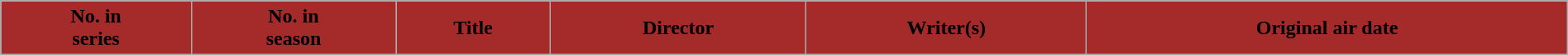<table class="wikitable plainrowheaders" style="width:100%; margin:auto; background:#FFFFF;">
<tr>
<th scope="col" style="background:brown; color:#000;">No. in<br>series</th>
<th scope="col" style="background:brown; color:#000;">No. in<br>season</th>
<th scope="col" style="background:brown; color:#000;">Title</th>
<th scope="col" style="background:brown; color:#000;">Director</th>
<th scope="col" style="background:brown; color:#000;">Writer(s)</th>
<th scope="col" style="background:brown; color:#000;">Original air date<br>









</th>
</tr>
</table>
